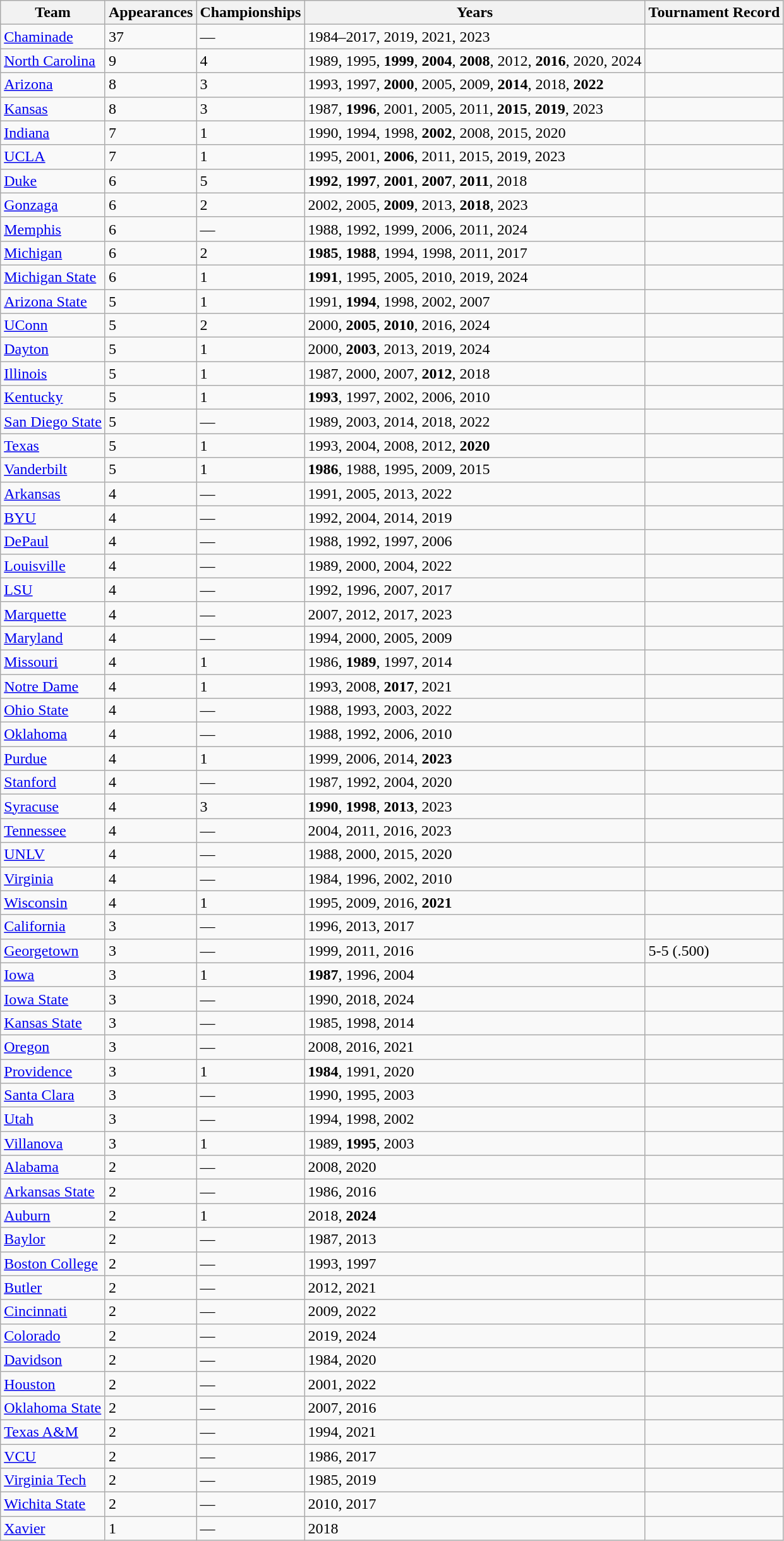<table class="wikitable">
<tr>
<th>Team</th>
<th>Appearances</th>
<th>Championships</th>
<th>Years</th>
<th>Tournament Record</th>
</tr>
<tr>
<td><a href='#'>Chaminade</a></td>
<td>37</td>
<td>—</td>
<td>1984–2017, 2019, 2021, 2023</td>
<td></td>
</tr>
<tr>
<td><a href='#'>North Carolina</a></td>
<td>9</td>
<td>4</td>
<td>1989, 1995, <strong>1999</strong>, <strong>2004</strong>, <strong>2008</strong>, 2012, <strong>2016</strong>, 2020, 2024</td>
<td></td>
</tr>
<tr>
<td><a href='#'>Arizona</a></td>
<td>8</td>
<td>3</td>
<td>1993, 1997, <strong>2000</strong>, 2005, 2009, <strong>2014</strong>, 2018, <strong>2022</strong></td>
<td></td>
</tr>
<tr>
<td><a href='#'>Kansas</a></td>
<td>8</td>
<td>3</td>
<td>1987, <strong>1996</strong>, 2001, 2005, 2011, <strong>2015</strong>, <strong>2019</strong>, 2023</td>
<td></td>
</tr>
<tr>
<td><a href='#'>Indiana</a></td>
<td>7</td>
<td>1</td>
<td>1990, 1994, 1998, <strong>2002</strong>, 2008, 2015, 2020</td>
<td></td>
</tr>
<tr>
<td><a href='#'>UCLA</a></td>
<td>7</td>
<td>1</td>
<td>1995, 2001, <strong>2006</strong>, 2011, 2015, 2019, 2023</td>
<td></td>
</tr>
<tr>
<td><a href='#'>Duke</a></td>
<td>6</td>
<td>5</td>
<td><strong>1992</strong>, <strong>1997</strong>, <strong>2001</strong>, <strong>2007</strong>, <strong>2011</strong>, 2018</td>
<td></td>
</tr>
<tr>
<td><a href='#'>Gonzaga</a></td>
<td>6</td>
<td>2</td>
<td>2002, 2005, <strong>2009</strong>, 2013, <strong>2018</strong>, 2023</td>
<td></td>
</tr>
<tr>
<td><a href='#'>Memphis</a></td>
<td>6</td>
<td>—</td>
<td>1988, 1992, 1999, 2006, 2011, 2024</td>
<td></td>
</tr>
<tr>
<td><a href='#'>Michigan</a></td>
<td>6</td>
<td>2</td>
<td><strong>1985</strong>, <strong>1988</strong>, 1994, 1998, 2011, 2017</td>
<td></td>
</tr>
<tr>
<td><a href='#'>Michigan State</a></td>
<td>6</td>
<td>1</td>
<td><strong>1991</strong>, 1995, 2005, 2010, 2019, 2024</td>
<td></td>
</tr>
<tr>
<td><a href='#'>Arizona State</a></td>
<td>5</td>
<td>1</td>
<td>1991, <strong>1994</strong>, 1998, 2002, 2007</td>
<td></td>
</tr>
<tr>
<td><a href='#'>UConn</a></td>
<td>5</td>
<td>2</td>
<td>2000, <strong>2005</strong>, <strong>2010</strong>, 2016, 2024</td>
<td></td>
</tr>
<tr>
<td><a href='#'>Dayton</a></td>
<td>5</td>
<td>1</td>
<td>2000, <strong>2003</strong>, 2013, 2019, 2024</td>
<td></td>
</tr>
<tr>
<td><a href='#'>Illinois</a></td>
<td>5</td>
<td>1</td>
<td>1987, 2000, 2007, <strong>2012</strong>, 2018</td>
<td></td>
</tr>
<tr>
<td><a href='#'>Kentucky</a></td>
<td>5</td>
<td>1</td>
<td><strong>1993</strong>, 1997, 2002, 2006, 2010</td>
<td></td>
</tr>
<tr>
<td><a href='#'>San Diego State</a></td>
<td>5</td>
<td>—</td>
<td>1989, 2003, 2014, 2018, 2022</td>
<td></td>
</tr>
<tr>
<td><a href='#'>Texas</a></td>
<td>5</td>
<td>1</td>
<td>1993, 2004, 2008, 2012, <strong>2020</strong></td>
<td></td>
</tr>
<tr>
<td><a href='#'>Vanderbilt</a></td>
<td>5</td>
<td>1</td>
<td><strong>1986</strong>, 1988, 1995, 2009, 2015</td>
<td></td>
</tr>
<tr>
<td><a href='#'>Arkansas</a></td>
<td>4</td>
<td>—</td>
<td>1991, 2005, 2013, 2022</td>
<td></td>
</tr>
<tr>
<td><a href='#'>BYU</a></td>
<td>4</td>
<td>—</td>
<td>1992, 2004, 2014, 2019</td>
<td></td>
</tr>
<tr>
<td><a href='#'>DePaul</a></td>
<td>4</td>
<td>—</td>
<td>1988, 1992, 1997, 2006</td>
<td></td>
</tr>
<tr>
<td><a href='#'>Louisville</a></td>
<td>4</td>
<td>—</td>
<td>1989, 2000, 2004, 2022</td>
<td></td>
</tr>
<tr>
<td><a href='#'>LSU</a></td>
<td>4</td>
<td>—</td>
<td>1992, 1996, 2007, 2017</td>
<td></td>
</tr>
<tr>
<td><a href='#'>Marquette</a></td>
<td>4</td>
<td>—</td>
<td>2007, 2012, 2017, 2023</td>
<td></td>
</tr>
<tr>
<td><a href='#'>Maryland</a></td>
<td>4</td>
<td>—</td>
<td>1994, 2000, 2005, 2009</td>
<td></td>
</tr>
<tr>
<td><a href='#'>Missouri</a></td>
<td>4</td>
<td>1</td>
<td>1986, <strong>1989</strong>, 1997, 2014</td>
<td></td>
</tr>
<tr>
<td><a href='#'>Notre Dame</a></td>
<td>4</td>
<td>1</td>
<td>1993, 2008, <strong>2017</strong>, 2021</td>
<td></td>
</tr>
<tr>
<td><a href='#'>Ohio State</a></td>
<td>4</td>
<td>—</td>
<td>1988, 1993, 2003, 2022</td>
<td></td>
</tr>
<tr>
<td><a href='#'>Oklahoma</a></td>
<td>4</td>
<td>—</td>
<td>1988, 1992, 2006, 2010</td>
<td></td>
</tr>
<tr>
<td><a href='#'>Purdue</a></td>
<td>4</td>
<td>1</td>
<td>1999, 2006, 2014, <strong>2023</strong></td>
<td></td>
</tr>
<tr>
<td><a href='#'>Stanford</a></td>
<td>4</td>
<td>—</td>
<td>1987, 1992, 2004, 2020</td>
<td></td>
</tr>
<tr>
<td><a href='#'>Syracuse</a></td>
<td>4</td>
<td>3</td>
<td><strong>1990</strong>, <strong>1998</strong>, <strong>2013</strong>, 2023</td>
<td></td>
</tr>
<tr>
<td><a href='#'>Tennessee</a></td>
<td>4</td>
<td>—</td>
<td>2004, 2011, 2016, 2023</td>
<td></td>
</tr>
<tr>
<td><a href='#'>UNLV</a></td>
<td>4</td>
<td>—</td>
<td>1988, 2000, 2015, 2020</td>
<td></td>
</tr>
<tr>
<td><a href='#'>Virginia</a></td>
<td>4</td>
<td>—</td>
<td>1984, 1996, 2002, 2010</td>
<td></td>
</tr>
<tr>
<td><a href='#'>Wisconsin</a></td>
<td>4</td>
<td>1</td>
<td>1995, 2009, 2016, <strong>2021</strong></td>
<td></td>
</tr>
<tr>
<td><a href='#'>California</a></td>
<td>3</td>
<td>—</td>
<td>1996, 2013, 2017</td>
<td></td>
</tr>
<tr>
<td><a href='#'>Georgetown</a></td>
<td>3</td>
<td>—</td>
<td>1999, 2011, 2016</td>
<td>5-5 (.500)</td>
</tr>
<tr>
<td><a href='#'>Iowa</a></td>
<td>3</td>
<td>1</td>
<td><strong>1987</strong>, 1996, 2004</td>
<td></td>
</tr>
<tr>
<td><a href='#'>Iowa State</a></td>
<td>3</td>
<td>—</td>
<td>1990, 2018, 2024</td>
<td></td>
</tr>
<tr>
<td><a href='#'>Kansas State</a></td>
<td>3</td>
<td>—</td>
<td>1985, 1998, 2014</td>
<td></td>
</tr>
<tr>
<td><a href='#'>Oregon</a></td>
<td>3</td>
<td>—</td>
<td>2008, 2016, 2021</td>
<td></td>
</tr>
<tr>
<td><a href='#'>Providence</a></td>
<td>3</td>
<td>1</td>
<td><strong>1984</strong>, 1991, 2020</td>
<td></td>
</tr>
<tr>
<td><a href='#'>Santa Clara</a></td>
<td>3</td>
<td>—</td>
<td>1990, 1995, 2003</td>
<td></td>
</tr>
<tr>
<td><a href='#'>Utah</a></td>
<td>3</td>
<td>—</td>
<td>1994, 1998, 2002</td>
<td></td>
</tr>
<tr>
<td><a href='#'>Villanova</a></td>
<td>3</td>
<td>1</td>
<td>1989, <strong>1995</strong>, 2003</td>
<td></td>
</tr>
<tr>
<td><a href='#'>Alabama</a></td>
<td>2</td>
<td>—</td>
<td>2008, 2020</td>
<td></td>
</tr>
<tr>
<td><a href='#'>Arkansas State</a></td>
<td>2</td>
<td>—</td>
<td>1986, 2016</td>
<td></td>
</tr>
<tr>
<td><a href='#'>Auburn</a></td>
<td>2</td>
<td>1</td>
<td>2018, <strong>2024</strong></td>
<td></td>
</tr>
<tr>
<td><a href='#'>Baylor</a></td>
<td>2</td>
<td>—</td>
<td>1987, 2013</td>
<td></td>
</tr>
<tr>
<td><a href='#'>Boston College</a></td>
<td>2</td>
<td>—</td>
<td>1993, 1997</td>
<td></td>
</tr>
<tr>
<td><a href='#'>Butler</a></td>
<td>2</td>
<td>—</td>
<td>2012, 2021</td>
<td></td>
</tr>
<tr>
<td><a href='#'>Cincinnati</a></td>
<td>2</td>
<td>—</td>
<td>2009, 2022</td>
<td></td>
</tr>
<tr>
<td><a href='#'>Colorado</a></td>
<td>2</td>
<td>—</td>
<td>2019, 2024</td>
<td></td>
</tr>
<tr>
<td><a href='#'>Davidson</a></td>
<td>2</td>
<td>—</td>
<td>1984, 2020</td>
<td></td>
</tr>
<tr>
<td><a href='#'>Houston</a></td>
<td>2</td>
<td>—</td>
<td>2001, 2022</td>
<td></td>
</tr>
<tr>
<td><a href='#'>Oklahoma State</a></td>
<td>2</td>
<td>—</td>
<td>2007, 2016</td>
<td></td>
</tr>
<tr>
<td><a href='#'>Texas A&M</a></td>
<td>2</td>
<td>—</td>
<td>1994, 2021</td>
<td></td>
</tr>
<tr>
<td><a href='#'>VCU</a></td>
<td>2</td>
<td>—</td>
<td>1986, 2017</td>
<td></td>
</tr>
<tr>
<td><a href='#'>Virginia Tech</a></td>
<td>2</td>
<td>—</td>
<td>1985, 2019</td>
<td></td>
</tr>
<tr>
<td><a href='#'>Wichita State</a></td>
<td>2</td>
<td>—</td>
<td>2010, 2017</td>
<td></td>
</tr>
<tr>
<td><a href='#'>Xavier</a></td>
<td>1</td>
<td>—</td>
<td>2018</td>
<td></td>
</tr>
</table>
